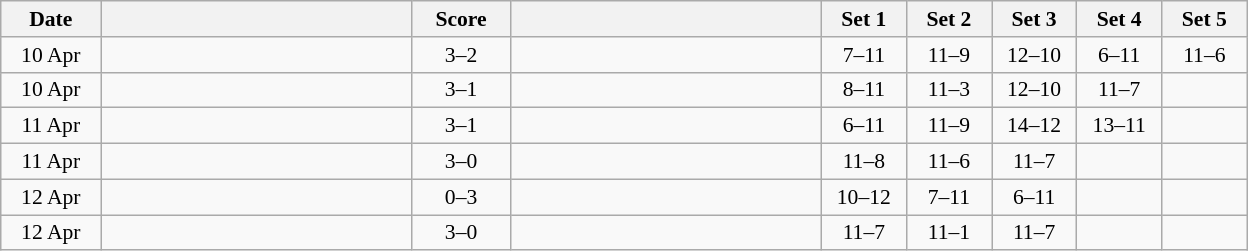<table class="wikitable" style="text-align: center; font-size:90% ">
<tr>
<th width="60">Date</th>
<th align="right" width="200"></th>
<th width="60">Score</th>
<th align="left" width="200"></th>
<th width="50">Set 1</th>
<th width="50">Set 2</th>
<th width="50">Set 3</th>
<th width="50">Set 4</th>
<th width="50">Set 5</th>
</tr>
<tr>
<td>10 Apr</td>
<td align=left><strong></strong></td>
<td align=center>3–2</td>
<td align=left></td>
<td>7–11</td>
<td>11–9</td>
<td>12–10</td>
<td>6–11</td>
<td>11–6</td>
</tr>
<tr>
<td>10 Apr</td>
<td align=left><strong></strong></td>
<td align=center>3–1</td>
<td align=left></td>
<td>8–11</td>
<td>11–3</td>
<td>12–10</td>
<td>11–7</td>
<td></td>
</tr>
<tr>
<td>11 Apr</td>
<td align=left><strong></strong></td>
<td align=center>3–1</td>
<td align=left></td>
<td>6–11</td>
<td>11–9</td>
<td>14–12</td>
<td>13–11</td>
<td></td>
</tr>
<tr>
<td>11 Apr</td>
<td align=left><strong></strong></td>
<td align=center>3–0</td>
<td align=left></td>
<td>11–8</td>
<td>11–6</td>
<td>11–7</td>
<td></td>
<td></td>
</tr>
<tr>
<td>12 Apr</td>
<td align=left></td>
<td align=center>0–3</td>
<td align=left><strong></strong></td>
<td>10–12</td>
<td>7–11</td>
<td>6–11</td>
<td></td>
<td></td>
</tr>
<tr>
<td>12 Apr</td>
<td align=left><strong></strong></td>
<td align=center>3–0</td>
<td align=left></td>
<td>11–7</td>
<td>11–1</td>
<td>11–7</td>
<td></td>
<td></td>
</tr>
</table>
